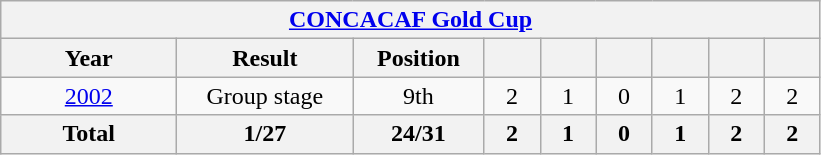<table class="wikitable" style="text-align: center;">
<tr>
<th colspan=9><a href='#'>CONCACAF Gold Cup</a></th>
</tr>
<tr>
<th style="width:110px;">Year</th>
<th style="width:110px;">Result</th>
<th style="width:80px;">Position</th>
<th style="width:30px;"></th>
<th style="width:30px;"></th>
<th style="width:30px;"></th>
<th style="width:30px;"></th>
<th style="width:30px;"></th>
<th style="width:30px;"></th>
</tr>
<tr>
<td> <a href='#'>2002</a></td>
<td>Group stage</td>
<td>9th</td>
<td>2</td>
<td>1</td>
<td>0</td>
<td>1</td>
<td>2</td>
<td>2</td>
</tr>
<tr>
<th><strong>Total</strong></th>
<th><strong>1/27</strong></th>
<th><strong>24/31</strong></th>
<th><strong>2</strong></th>
<th><strong>1</strong></th>
<th><strong>0</strong></th>
<th><strong>1</strong></th>
<th><strong>2</strong></th>
<th><strong>2</strong></th>
</tr>
</table>
